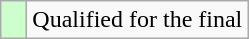<table class="wikitable" style="text-align: left;">
<tr>
<td width="10px" bgcolor="#ccffcc"></td>
<td>Qualified for the final</td>
</tr>
</table>
